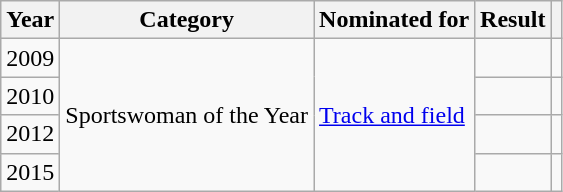<table class="wikitable plainrowheaders">
<tr>
<th scope="col">Year</th>
<th scope="col">Category</th>
<th scope="col">Nominated for</th>
<th scope="col">Result</th>
<th scope="col"></th>
</tr>
<tr>
<td align="center">2009</td>
<td rowspan = "4">Sportswoman of the Year</td>
<td rowspan = "4"><a href='#'>Track and field</a></td>
<td></td>
<td></td>
</tr>
<tr>
<td align="center">2010</td>
<td></td>
<td></td>
</tr>
<tr>
<td align="center">2012</td>
<td></td>
<td></td>
</tr>
<tr>
<td align="center">2015</td>
<td></td>
<td></td>
</tr>
</table>
